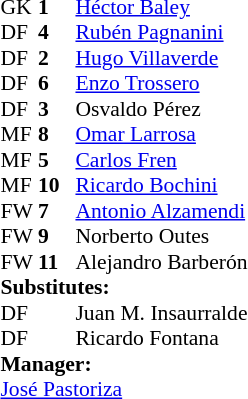<table style="font-size:90%; margin:0.2em auto;" cellspacing="0" cellpadding="0">
<tr>
<th width="25"></th>
<th width="25"></th>
</tr>
<tr>
<td>GK</td>
<td><strong>1</strong></td>
<td> <a href='#'>Héctor Baley</a></td>
</tr>
<tr>
<td>DF</td>
<td><strong>4</strong></td>
<td> <a href='#'>Rubén Pagnanini</a></td>
<td></td>
<td></td>
</tr>
<tr>
<td>DF</td>
<td><strong>2</strong></td>
<td> <a href='#'>Hugo Villaverde</a></td>
</tr>
<tr>
<td>DF</td>
<td><strong>6</strong></td>
<td> <a href='#'>Enzo Trossero</a></td>
</tr>
<tr>
<td>DF</td>
<td><strong>3</strong></td>
<td> Osvaldo Pérez</td>
</tr>
<tr>
<td>MF</td>
<td><strong>8</strong></td>
<td> <a href='#'>Omar Larrosa</a></td>
</tr>
<tr>
<td>MF</td>
<td><strong>5</strong></td>
<td> <a href='#'>Carlos Fren</a></td>
</tr>
<tr>
<td>MF</td>
<td><strong>10</strong></td>
<td> <a href='#'>Ricardo Bochini</a></td>
</tr>
<tr>
<td>FW</td>
<td><strong>7</strong></td>
<td> <a href='#'>Antonio Alzamendi</a></td>
<td></td>
<td></td>
</tr>
<tr>
<td>FW</td>
<td><strong>9</strong></td>
<td> Norberto Outes</td>
</tr>
<tr>
<td>FW</td>
<td><strong>11</strong></td>
<td> Alejandro Barberón</td>
</tr>
<tr>
<td colspan=3><strong>Substitutes:</strong></td>
</tr>
<tr>
<td>DF</td>
<td></td>
<td> Juan M. Insaurralde</td>
<td></td>
<td></td>
</tr>
<tr>
<td>DF</td>
<td></td>
<td> Ricardo Fontana</td>
<td></td>
<td></td>
</tr>
<tr>
<td colspan=3><strong>Manager:</strong></td>
</tr>
<tr>
<td colspan=4> <a href='#'>José Pastoriza</a></td>
</tr>
</table>
